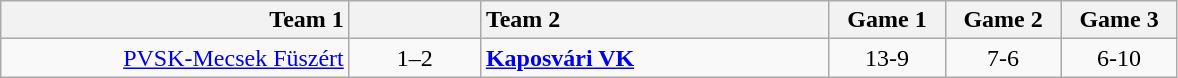<table class=wikitable style="text-align:center">
<tr>
<th style="width:225px; text-align:right;">Team 1</th>
<th style="width:80px;"></th>
<th style="width:225px; text-align:left;">Team 2</th>
<th style="width:70px;">Game 1</th>
<th style="width:70px;">Game 2</th>
<th style="width:70px;">Game 3</th>
</tr>
<tr>
<td align=right> <a href='#'>PVSK-Mecsek Füszért</a></td>
<td>1–2</td>
<td align=left> <strong><a href='#'>Kaposvári VK</a></strong></td>
<td>13-9</td>
<td>7-6</td>
<td>6-10</td>
</tr>
</table>
